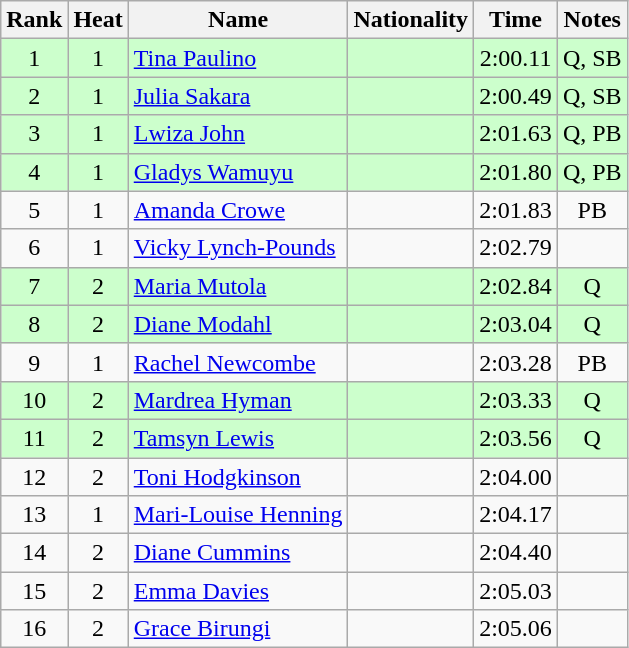<table class="wikitable sortable" style="text-align:center">
<tr>
<th>Rank</th>
<th>Heat</th>
<th>Name</th>
<th>Nationality</th>
<th>Time</th>
<th>Notes</th>
</tr>
<tr bgcolor=ccffcc>
<td>1</td>
<td>1</td>
<td align=left><a href='#'>Tina Paulino</a></td>
<td align=left></td>
<td>2:00.11</td>
<td>Q, SB</td>
</tr>
<tr bgcolor=ccffcc>
<td>2</td>
<td>1</td>
<td align=left><a href='#'>Julia Sakara</a></td>
<td align=left></td>
<td>2:00.49</td>
<td>Q, SB</td>
</tr>
<tr bgcolor=ccffcc>
<td>3</td>
<td>1</td>
<td align=left><a href='#'>Lwiza John</a></td>
<td align=left></td>
<td>2:01.63</td>
<td>Q, PB</td>
</tr>
<tr bgcolor=ccffcc>
<td>4</td>
<td>1</td>
<td align=left><a href='#'>Gladys Wamuyu</a></td>
<td align=left></td>
<td>2:01.80</td>
<td>Q, PB</td>
</tr>
<tr>
<td>5</td>
<td>1</td>
<td align=left><a href='#'>Amanda Crowe</a></td>
<td align=left></td>
<td>2:01.83</td>
<td>PB</td>
</tr>
<tr>
<td>6</td>
<td>1</td>
<td align=left><a href='#'>Vicky Lynch-Pounds</a></td>
<td align=left></td>
<td>2:02.79</td>
<td></td>
</tr>
<tr bgcolor=ccffcc>
<td>7</td>
<td>2</td>
<td align=left><a href='#'>Maria Mutola</a></td>
<td align=left></td>
<td>2:02.84</td>
<td>Q</td>
</tr>
<tr bgcolor=ccffcc>
<td>8</td>
<td>2</td>
<td align=left><a href='#'>Diane Modahl</a></td>
<td align=left></td>
<td>2:03.04</td>
<td>Q</td>
</tr>
<tr>
<td>9</td>
<td>1</td>
<td align=left><a href='#'>Rachel Newcombe</a></td>
<td align=left></td>
<td>2:03.28</td>
<td>PB</td>
</tr>
<tr bgcolor=ccffcc>
<td>10</td>
<td>2</td>
<td align=left><a href='#'>Mardrea Hyman</a></td>
<td align=left></td>
<td>2:03.33</td>
<td>Q</td>
</tr>
<tr bgcolor=ccffcc>
<td>11</td>
<td>2</td>
<td align=left><a href='#'>Tamsyn Lewis</a></td>
<td align=left></td>
<td>2:03.56</td>
<td>Q</td>
</tr>
<tr>
<td>12</td>
<td>2</td>
<td align=left><a href='#'>Toni Hodgkinson</a></td>
<td align=left></td>
<td>2:04.00</td>
<td></td>
</tr>
<tr>
<td>13</td>
<td>1</td>
<td align=left><a href='#'>Mari-Louise Henning</a></td>
<td align=left></td>
<td>2:04.17</td>
<td></td>
</tr>
<tr>
<td>14</td>
<td>2</td>
<td align=left><a href='#'>Diane Cummins</a></td>
<td align=left></td>
<td>2:04.40</td>
<td></td>
</tr>
<tr>
<td>15</td>
<td>2</td>
<td align=left><a href='#'>Emma Davies</a></td>
<td align=left></td>
<td>2:05.03</td>
<td></td>
</tr>
<tr>
<td>16</td>
<td>2</td>
<td align=left><a href='#'>Grace Birungi</a></td>
<td align=left></td>
<td>2:05.06</td>
<td></td>
</tr>
</table>
